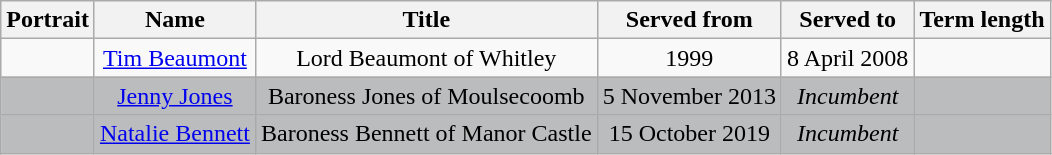<table class="wikitable" style="text-align:center">
<tr>
<th>Portrait</th>
<th>Name</th>
<th>Title</th>
<th>Served from</th>
<th>Served to</th>
<th>Term length</th>
</tr>
<tr>
<td></td>
<td><a href='#'>Tim Beaumont</a></td>
<td>Lord Beaumont of Whitley</td>
<td>1999</td>
<td>8 April 2008</td>
<td></td>
</tr>
<tr>
<td bgcolor="#bbbcbd"></td>
<td bgcolor="#bbbcbd"><a href='#'>Jenny Jones</a></td>
<td bgcolor="#bbbcbd">Baroness Jones of Moulsecoomb</td>
<td bgcolor="#bbbcbd">5 November 2013</td>
<td bgcolor="#bbbcbd"><em>Incumbent</em></td>
<td bgcolor="#bbbcbd"></td>
</tr>
<tr>
<td bgcolor="#bbbcbd"></td>
<td bgcolor="#bbbcbd"><a href='#'>Natalie Bennett</a></td>
<td bgcolor="#bbbcbd">Baroness Bennett of Manor Castle</td>
<td bgcolor="#bbbcbd">15 October 2019</td>
<td bgcolor="#bbbcbd"><em>Incumbent</em></td>
<td bgcolor="#bbbcbd"></td>
</tr>
</table>
